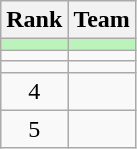<table class="wikitable">
<tr>
<th>Rank</th>
<th>Team</th>
</tr>
<tr style="background: #BBF3BB;">
<td style="text-align: center;"></td>
<td></td>
</tr>
<tr>
<td style="text-align: center;"></td>
<td></td>
</tr>
<tr>
<td style="text-align: center;"></td>
<td></td>
</tr>
<tr>
<td style="text-align: center;">4</td>
<td></td>
</tr>
<tr>
<td style="text-align: center;">5</td>
<td></td>
</tr>
</table>
